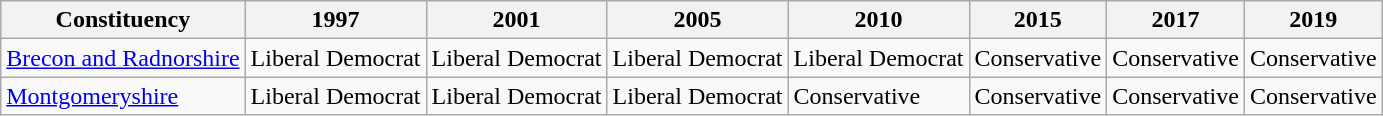<table class="wikitable">
<tr>
<th>Constituency</th>
<th>1997</th>
<th>2001</th>
<th>2005</th>
<th>2010</th>
<th>2015</th>
<th>2017</th>
<th>2019</th>
</tr>
<tr>
<td><a href='#'>Brecon and Radnorshire</a></td>
<td bgcolor=>Liberal Democrat</td>
<td bgcolor=>Liberal Democrat</td>
<td bgcolor=>Liberal Democrat</td>
<td bgcolor=>Liberal Democrat</td>
<td bgcolor=>Conservative</td>
<td bgcolor=>Conservative</td>
<td bgcolor=>Conservative</td>
</tr>
<tr>
<td><a href='#'>Montgomeryshire</a></td>
<td bgcolor=>Liberal Democrat</td>
<td bgcolor=>Liberal Democrat</td>
<td bgcolor=>Liberal Democrat</td>
<td bgcolor=>Conservative</td>
<td bgcolor=>Conservative</td>
<td bgcolor=>Conservative</td>
<td bgcolor=>Conservative</td>
</tr>
</table>
